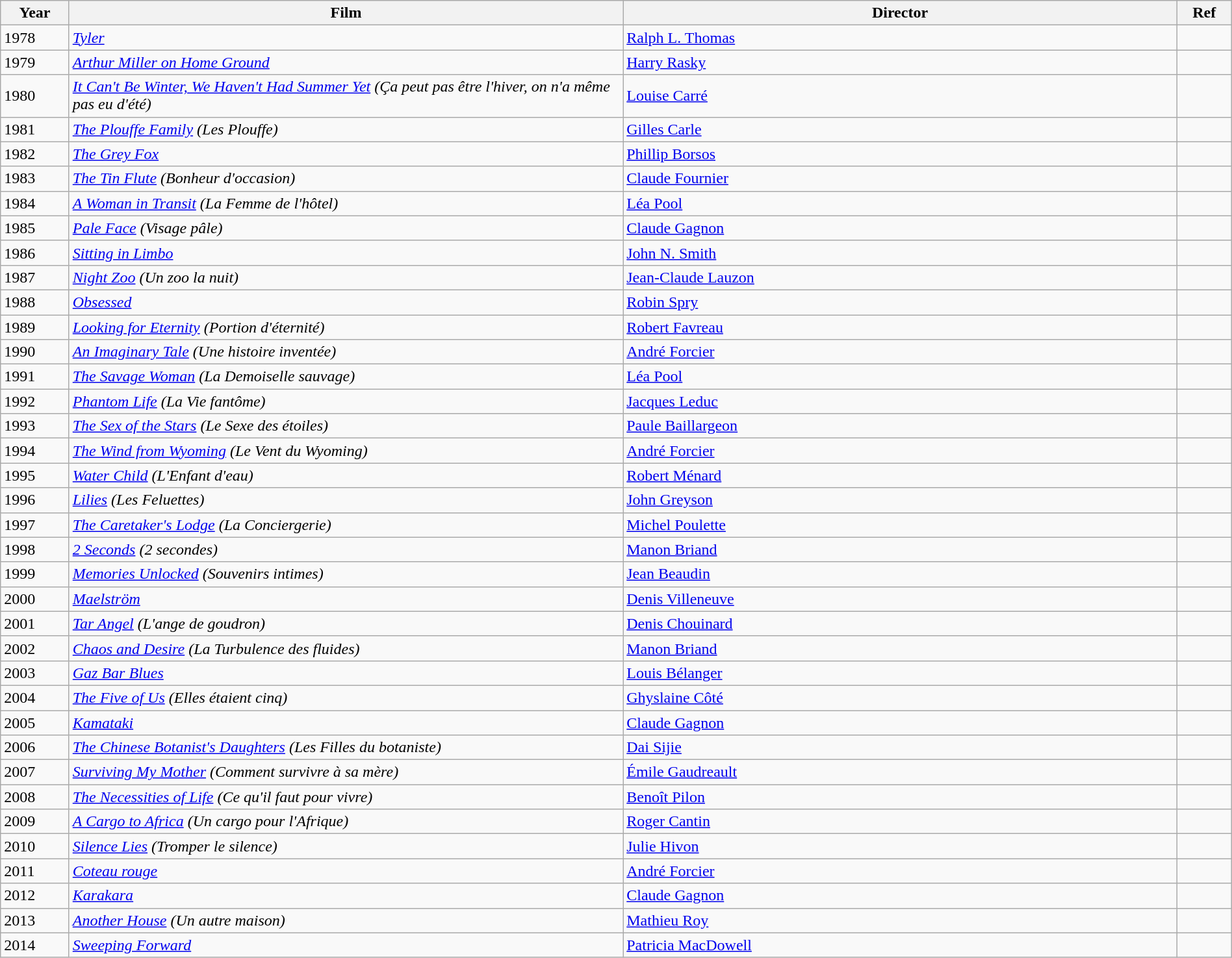<table class="wikitable" width=100%>
<tr>
<th>Year</th>
<th width=45%>Film</th>
<th width=45%>Director</th>
<th>Ref</th>
</tr>
<tr>
<td>1978</td>
<td><em><a href='#'>Tyler</a></em></td>
<td><a href='#'>Ralph L. Thomas</a></td>
<td></td>
</tr>
<tr>
<td>1979</td>
<td><em><a href='#'>Arthur Miller on Home Ground</a></em></td>
<td><a href='#'>Harry Rasky</a></td>
<td></td>
</tr>
<tr>
<td>1980</td>
<td><em><a href='#'>It Can't Be Winter, We Haven't Had Summer Yet</a> (Ça peut pas être l'hiver, on n'a même pas eu d'été)</em></td>
<td><a href='#'>Louise Carré</a></td>
<td></td>
</tr>
<tr>
<td>1981</td>
<td><em><a href='#'>The Plouffe Family</a> (Les Plouffe)</em></td>
<td><a href='#'>Gilles Carle</a></td>
<td></td>
</tr>
<tr>
<td>1982</td>
<td><em><a href='#'>The Grey Fox</a></em></td>
<td><a href='#'>Phillip Borsos</a></td>
<td></td>
</tr>
<tr>
<td>1983</td>
<td><em><a href='#'>The Tin Flute</a> (Bonheur d'occasion)</em></td>
<td><a href='#'>Claude Fournier</a></td>
<td></td>
</tr>
<tr>
<td>1984</td>
<td><em><a href='#'>A Woman in Transit</a> (La Femme de l'hôtel)</em></td>
<td><a href='#'>Léa Pool</a></td>
<td></td>
</tr>
<tr>
<td>1985</td>
<td><em><a href='#'>Pale Face</a> (Visage pâle)</em></td>
<td><a href='#'>Claude Gagnon</a></td>
<td></td>
</tr>
<tr>
<td>1986</td>
<td><em><a href='#'>Sitting in Limbo</a></em></td>
<td><a href='#'>John N. Smith</a></td>
<td></td>
</tr>
<tr>
<td>1987</td>
<td><em><a href='#'>Night Zoo</a> (Un zoo la nuit)</em></td>
<td><a href='#'>Jean-Claude Lauzon</a></td>
<td></td>
</tr>
<tr>
<td>1988</td>
<td><em><a href='#'>Obsessed</a></em></td>
<td><a href='#'>Robin Spry</a></td>
<td></td>
</tr>
<tr>
<td>1989</td>
<td><em><a href='#'>Looking for Eternity</a> (Portion d'éternité)</em></td>
<td><a href='#'>Robert Favreau</a></td>
<td></td>
</tr>
<tr>
<td>1990</td>
<td><em><a href='#'>An Imaginary Tale</a> (Une histoire inventée)</em></td>
<td><a href='#'>André Forcier</a></td>
<td></td>
</tr>
<tr>
<td>1991</td>
<td><em><a href='#'>The Savage Woman</a> (La Demoiselle sauvage)</em></td>
<td><a href='#'>Léa Pool</a></td>
<td></td>
</tr>
<tr>
<td>1992</td>
<td><em><a href='#'>Phantom Life</a> (La Vie fantôme)</em></td>
<td><a href='#'>Jacques Leduc</a></td>
<td></td>
</tr>
<tr>
<td>1993</td>
<td><em><a href='#'>The Sex of the Stars</a> (Le Sexe des étoiles)</em></td>
<td><a href='#'>Paule Baillargeon</a></td>
<td></td>
</tr>
<tr>
<td>1994</td>
<td><em><a href='#'>The Wind from Wyoming</a> (Le Vent du Wyoming)</em></td>
<td><a href='#'>André Forcier</a></td>
<td></td>
</tr>
<tr>
<td>1995</td>
<td><em><a href='#'>Water Child</a> (L'Enfant d'eau)</em></td>
<td><a href='#'>Robert Ménard</a></td>
<td></td>
</tr>
<tr>
<td>1996</td>
<td><em><a href='#'>Lilies</a> (Les Feluettes)</em></td>
<td><a href='#'>John Greyson</a></td>
<td></td>
</tr>
<tr>
<td>1997</td>
<td><em><a href='#'>The Caretaker's Lodge</a> (La Conciergerie)</em></td>
<td><a href='#'>Michel Poulette</a></td>
<td></td>
</tr>
<tr>
<td>1998</td>
<td><em><a href='#'>2 Seconds</a> (2 secondes)</em></td>
<td><a href='#'>Manon Briand</a></td>
<td></td>
</tr>
<tr>
<td>1999</td>
<td><em><a href='#'>Memories Unlocked</a> (Souvenirs intimes)</em></td>
<td><a href='#'>Jean Beaudin</a></td>
<td></td>
</tr>
<tr>
<td>2000</td>
<td><em><a href='#'>Maelström</a></em></td>
<td><a href='#'>Denis Villeneuve</a></td>
<td></td>
</tr>
<tr>
<td>2001</td>
<td><em><a href='#'>Tar Angel</a> (L'ange de goudron)</em></td>
<td><a href='#'>Denis Chouinard</a></td>
<td></td>
</tr>
<tr>
<td>2002</td>
<td><em><a href='#'>Chaos and Desire</a> (La Turbulence des fluides)</em></td>
<td><a href='#'>Manon Briand</a></td>
<td></td>
</tr>
<tr>
<td>2003</td>
<td><em><a href='#'>Gaz Bar Blues</a></em></td>
<td><a href='#'>Louis Bélanger</a></td>
<td></td>
</tr>
<tr>
<td>2004</td>
<td><em><a href='#'>The Five of Us</a> (Elles étaient cinq)</em></td>
<td><a href='#'>Ghyslaine Côté</a></td>
<td></td>
</tr>
<tr>
<td>2005</td>
<td><em><a href='#'>Kamataki</a></em></td>
<td><a href='#'>Claude Gagnon</a></td>
<td></td>
</tr>
<tr>
<td>2006</td>
<td><em><a href='#'>The Chinese Botanist's Daughters</a> (Les Filles du botaniste)</em></td>
<td><a href='#'>Dai Sijie</a></td>
<td></td>
</tr>
<tr>
<td>2007</td>
<td><em><a href='#'>Surviving My Mother</a> (Comment survivre à sa mère)</em></td>
<td><a href='#'>Émile Gaudreault</a></td>
<td></td>
</tr>
<tr>
<td>2008</td>
<td><em><a href='#'>The Necessities of Life</a> (Ce qu'il faut pour vivre)</em></td>
<td><a href='#'>Benoît Pilon</a></td>
<td></td>
</tr>
<tr>
<td>2009</td>
<td><em><a href='#'>A Cargo to Africa</a> (Un cargo pour l'Afrique)</em></td>
<td><a href='#'>Roger Cantin</a></td>
<td></td>
</tr>
<tr>
<td>2010</td>
<td><em><a href='#'>Silence Lies</a> (Tromper le silence)</em></td>
<td><a href='#'>Julie Hivon</a></td>
<td></td>
</tr>
<tr>
<td>2011</td>
<td><em><a href='#'>Coteau rouge</a></em></td>
<td><a href='#'>André Forcier</a></td>
<td></td>
</tr>
<tr>
<td>2012</td>
<td><em><a href='#'>Karakara</a></em></td>
<td><a href='#'>Claude Gagnon</a></td>
<td></td>
</tr>
<tr>
<td>2013</td>
<td><em><a href='#'>Another House</a> (Un autre maison)</em></td>
<td><a href='#'>Mathieu Roy</a></td>
<td></td>
</tr>
<tr>
<td>2014</td>
<td><em><a href='#'>Sweeping Forward</a></em></td>
<td><a href='#'>Patricia MacDowell</a></td>
<td></td>
</tr>
</table>
